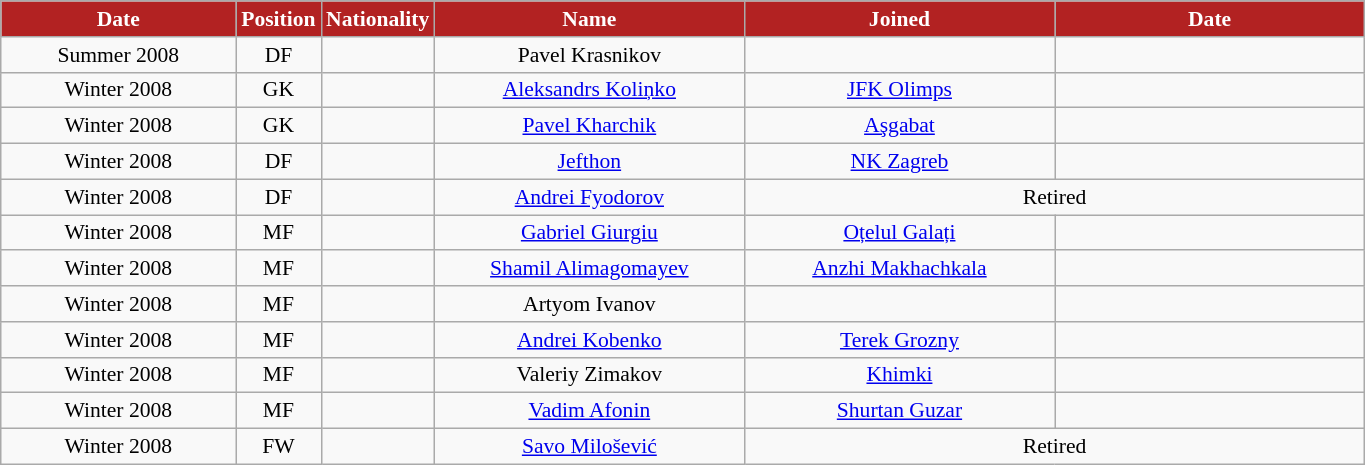<table class="wikitable"  style="text-align:center; font-size:90%; ">
<tr>
<th style="background:#B22222; color:white; width:150px;">Date</th>
<th style="background:#B22222; color:white; width:50px;">Position</th>
<th style="background:#B22222; color:white; width:50px;">Nationality</th>
<th style="background:#B22222; color:white; width:200px;">Name</th>
<th style="background:#B22222; color:white; width:200px;">Joined</th>
<th style="background:#B22222; color:white; width:200px;">Date</th>
</tr>
<tr>
<td>Summer 2008</td>
<td>DF</td>
<td></td>
<td>Pavel Krasnikov</td>
<td></td>
<td></td>
</tr>
<tr>
<td>Winter 2008</td>
<td>GK</td>
<td></td>
<td><a href='#'>Aleksandrs Koliņko</a></td>
<td><a href='#'>JFK Olimps</a></td>
<td></td>
</tr>
<tr>
<td>Winter 2008</td>
<td>GK</td>
<td></td>
<td><a href='#'>Pavel Kharchik</a></td>
<td><a href='#'>Aşgabat</a></td>
<td></td>
</tr>
<tr>
<td>Winter 2008</td>
<td>DF</td>
<td></td>
<td><a href='#'>Jefthon</a></td>
<td><a href='#'>NK Zagreb</a></td>
<td></td>
</tr>
<tr>
<td>Winter 2008</td>
<td>DF</td>
<td></td>
<td><a href='#'>Andrei Fyodorov</a></td>
<td colspan="2">Retired</td>
</tr>
<tr>
<td>Winter 2008</td>
<td>MF</td>
<td></td>
<td><a href='#'>Gabriel Giurgiu</a></td>
<td><a href='#'>Oțelul Galați</a></td>
<td></td>
</tr>
<tr>
<td>Winter 2008</td>
<td>MF</td>
<td></td>
<td><a href='#'>Shamil Alimagomayev</a></td>
<td><a href='#'>Anzhi Makhachkala</a></td>
<td></td>
</tr>
<tr>
<td>Winter 2008</td>
<td>MF</td>
<td></td>
<td>Artyom Ivanov</td>
<td></td>
<td></td>
</tr>
<tr>
<td>Winter 2008</td>
<td>MF</td>
<td></td>
<td><a href='#'>Andrei Kobenko</a></td>
<td><a href='#'>Terek Grozny</a></td>
<td></td>
</tr>
<tr>
<td>Winter 2008</td>
<td>MF</td>
<td></td>
<td>Valeriy Zimakov</td>
<td><a href='#'>Khimki</a></td>
<td></td>
</tr>
<tr>
<td>Winter 2008</td>
<td>MF</td>
<td></td>
<td><a href='#'>Vadim Afonin</a></td>
<td><a href='#'>Shurtan Guzar</a></td>
<td></td>
</tr>
<tr>
<td>Winter 2008</td>
<td>FW</td>
<td></td>
<td><a href='#'>Savo Milošević</a></td>
<td colspan="2">Retired</td>
</tr>
</table>
